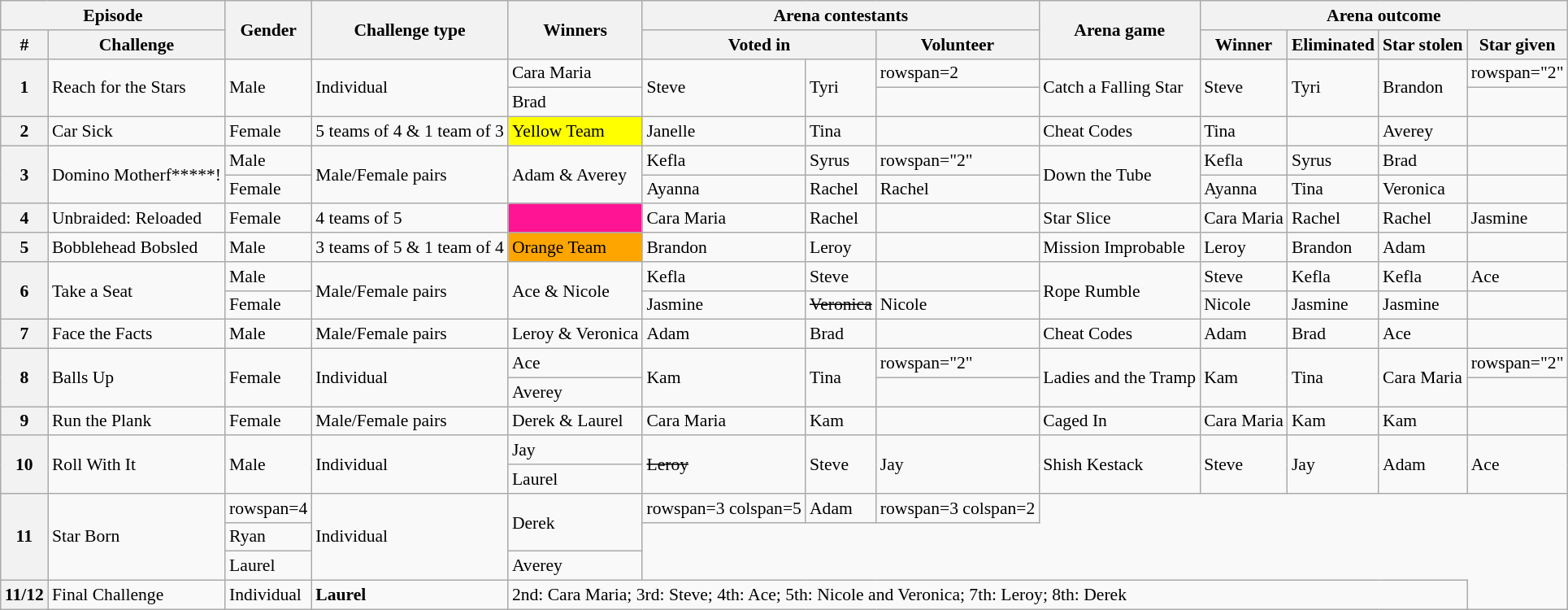<table class="wikitable" style="font-size:90%; white-space:nowrap">
<tr>
<th colspan=2>Episode</th>
<th rowspan=2>Gender</th>
<th rowspan=2>Challenge type</th>
<th rowspan=2>Winners</th>
<th colspan=3>Arena contestants</th>
<th rowspan=2>Arena game</th>
<th colspan="4">Arena outcome</th>
</tr>
<tr>
<th>#</th>
<th>Challenge</th>
<th colspan=2>Voted in</th>
<th>Volunteer</th>
<th>Winner</th>
<th>Eliminated</th>
<th>Star stolen</th>
<th>Star given</th>
</tr>
<tr>
<th rowspan=2>1</th>
<td rowspan=2>Reach for the Stars</td>
<td rowspan=2>Male</td>
<td rowspan=2>Individual</td>
<td>Cara Maria</td>
<td rowspan=2>Steve</td>
<td rowspan=2>Tyri</td>
<td>rowspan=2 </td>
<td rowspan=2>Catch a Falling Star</td>
<td rowspan=2>Steve</td>
<td rowspan=2>Tyri</td>
<td rowspan=2>Brandon</td>
<td>rowspan="2" </td>
</tr>
<tr>
<td>Brad</td>
</tr>
<tr>
<th>2</th>
<td>Car Sick</td>
<td>Female</td>
<td>5 teams of 4 & 1 team of 3</td>
<td bgcolor="yellow">Yellow Team</td>
<td>Janelle</td>
<td>Tina</td>
<td></td>
<td>Cheat Codes</td>
<td>Tina</td>
<td></td>
<td>Averey</td>
<td></td>
</tr>
<tr>
<th rowspan="2">3</th>
<td rowspan="2">Domino Motherf*****!</td>
<td>Male</td>
<td rowspan="2">Male/Female pairs</td>
<td rowspan="2">Adam & Averey</td>
<td>Kefla</td>
<td>Syrus</td>
<td>rowspan="2" </td>
<td rowspan="2">Down the Tube</td>
<td>Kefla</td>
<td>Syrus</td>
<td>Brad</td>
<td></td>
</tr>
<tr>
<td>Female</td>
<td>Ayanna</td>
<td>Rachel</td>
<td>Rachel</td>
<td>Ayanna</td>
<td>Tina</td>
<td>Veronica</td>
</tr>
<tr>
<th>4</th>
<td>Unbraided: Reloaded</td>
<td>Female</td>
<td>4 teams of 5</td>
<td bgcolor="deeppink"></td>
<td>Cara Maria</td>
<td>Rachel</td>
<td></td>
<td>Star Slice</td>
<td>Cara Maria</td>
<td>Rachel</td>
<td>Rachel</td>
<td>Jasmine</td>
</tr>
<tr>
<th>5</th>
<td>Bobblehead Bobsled</td>
<td>Male</td>
<td>3 teams of 5 & 1 team of 4</td>
<td bgcolor="orange">Orange Team</td>
<td>Brandon</td>
<td>Leroy</td>
<td></td>
<td>Mission Improbable</td>
<td>Leroy</td>
<td>Brandon</td>
<td>Adam</td>
<td></td>
</tr>
<tr>
<th rowspan="2">6</th>
<td rowspan="2">Take a Seat</td>
<td>Male</td>
<td rowspan="2">Male/Female pairs</td>
<td rowspan="2">Ace & Nicole</td>
<td>Kefla</td>
<td>Steve</td>
<td></td>
<td rowspan="2">Rope Rumble</td>
<td>Steve</td>
<td>Kefla</td>
<td>Kefla</td>
<td>Ace</td>
</tr>
<tr>
<td>Female</td>
<td>Jasmine</td>
<td><s>Veronica</s></td>
<td>Nicole</td>
<td>Nicole</td>
<td>Jasmine</td>
<td>Jasmine</td>
<td></td>
</tr>
<tr>
<th>7</th>
<td>Face the Facts</td>
<td>Male</td>
<td>Male/Female pairs</td>
<td>Leroy & Veronica</td>
<td>Adam</td>
<td>Brad</td>
<td></td>
<td>Cheat Codes</td>
<td>Adam</td>
<td>Brad</td>
<td>Ace</td>
<td></td>
</tr>
<tr>
<th rowspan="2">8</th>
<td rowspan="2">Balls Up</td>
<td rowspan="2">Female</td>
<td rowspan="2">Individual</td>
<td>Ace</td>
<td rowspan="2">Kam</td>
<td rowspan="2">Tina</td>
<td>rowspan="2" </td>
<td rowspan="2">Ladies and the Tramp</td>
<td rowspan="2">Kam</td>
<td rowspan="2">Tina</td>
<td rowspan="2">Cara Maria</td>
<td>rowspan="2" </td>
</tr>
<tr>
<td>Averey</td>
</tr>
<tr>
<th>9</th>
<td>Run the Plank</td>
<td>Female</td>
<td>Male/Female pairs</td>
<td>Derek & Laurel</td>
<td>Cara Maria</td>
<td>Kam</td>
<td></td>
<td>Caged In</td>
<td>Cara Maria</td>
<td>Kam</td>
<td>Kam</td>
<td></td>
</tr>
<tr>
<th rowspan=2>10</th>
<td rowspan=2>Roll With It</td>
<td rowspan=2>Male</td>
<td rowspan=2>Individual</td>
<td>Jay</td>
<td rowspan=2><s>Leroy</s></td>
<td rowspan=2>Steve</td>
<td rowspan=2>Jay</td>
<td rowspan=2>Shish Kestack</td>
<td rowspan=2>Steve</td>
<td rowspan=2>Jay</td>
<td rowspan=2>Adam</td>
<td rowspan=2>Ace</td>
</tr>
<tr>
<td>Laurel</td>
</tr>
<tr>
<th rowspan=3>11</th>
<td rowspan=3>Star Born</td>
<td>rowspan=4 </td>
<td rowspan=3>Individual</td>
<td rowspan=2>Derek</td>
<td>rowspan=3 colspan=5 </td>
<td>Adam</td>
<td>rowspan=3 colspan=2 </td>
</tr>
<tr>
<td>Ryan</td>
</tr>
<tr>
<td>Laurel</td>
<td>Averey</td>
</tr>
<tr>
<th>11/12</th>
<td>Final Challenge</td>
<td>Individual</td>
<td><strong>Laurel</strong></td>
<td colspan=8>2nd: Cara Maria; 3rd: Steve; 4th: Ace; 5th: Nicole and Veronica; 7th: Leroy; 8th: Derek</td>
</tr>
</table>
